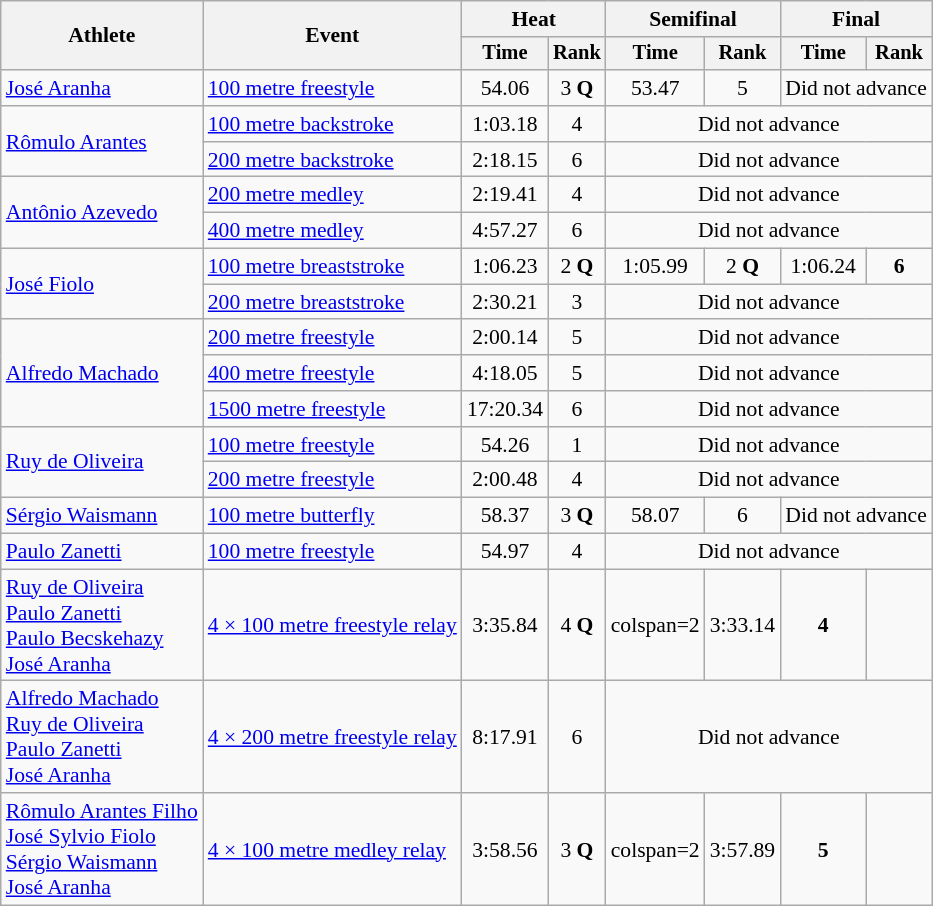<table class=wikitable style="font-size:90%">
<tr>
<th rowspan="2">Athlete</th>
<th rowspan="2">Event</th>
<th colspan="2">Heat</th>
<th colspan="2">Semifinal</th>
<th colspan="2">Final</th>
</tr>
<tr style="font-size:95%">
<th>Time</th>
<th>Rank</th>
<th>Time</th>
<th>Rank</th>
<th>Time</th>
<th>Rank</th>
</tr>
<tr align=center>
<td style="text-align:left;"><a href='#'>José Aranha</a></td>
<td style="text-align:left;"><a href='#'>100 metre freestyle</a></td>
<td>54.06</td>
<td>3 <strong>Q</strong></td>
<td>53.47</td>
<td>5</td>
<td colspan=4>Did not advance</td>
</tr>
<tr align=center>
<td style="text-align:left;" rowspan="2"><a href='#'>Rômulo Arantes</a></td>
<td style="text-align:left;"><a href='#'>100 metre backstroke</a></td>
<td>1:03.18</td>
<td>4</td>
<td colspan=4>Did not advance</td>
</tr>
<tr align=center>
<td style="text-align:left;"><a href='#'>200 metre backstroke</a></td>
<td>2:18.15</td>
<td>6</td>
<td colspan=4>Did not advance</td>
</tr>
<tr align=center>
<td style="text-align:left;" rowspan="2"><a href='#'>Antônio Azevedo</a></td>
<td align=left><a href='#'>200 metre medley</a></td>
<td>2:19.41</td>
<td>4</td>
<td colspan=4>Did not advance</td>
</tr>
<tr align=center>
<td align=left><a href='#'>400 metre medley</a></td>
<td>4:57.27</td>
<td>6</td>
<td colspan=4>Did not advance</td>
</tr>
<tr align=center>
<td style="text-align:left;" rowspan="2"><a href='#'>José Fiolo</a></td>
<td align=left><a href='#'>100 metre breaststroke</a></td>
<td>1:06.23</td>
<td>2 <strong>Q</strong></td>
<td>1:05.99</td>
<td>2 <strong>Q</strong></td>
<td>1:06.24</td>
<td><strong>6</strong></td>
</tr>
<tr align=center>
<td align=left><a href='#'>200 metre breaststroke</a></td>
<td>2:30.21</td>
<td>3</td>
<td colspan=4>Did not advance</td>
</tr>
<tr align=center>
<td style="text-align:left;" rowspan="3"><a href='#'>Alfredo Machado</a></td>
<td style="text-align:left;"><a href='#'>200 metre freestyle</a></td>
<td>2:00.14</td>
<td>5</td>
<td colspan=4>Did not advance</td>
</tr>
<tr align=center>
<td style="text-align:left;"><a href='#'>400 metre freestyle</a></td>
<td>4:18.05</td>
<td>5</td>
<td colspan=4>Did not advance</td>
</tr>
<tr align=center>
<td style="text-align:left;"><a href='#'>1500 metre freestyle</a></td>
<td>17:20.34</td>
<td>6</td>
<td colspan=4>Did not advance</td>
</tr>
<tr align=center>
<td style="text-align:left;" rowspan="2"><a href='#'>Ruy de Oliveira</a></td>
<td style="text-align:left;"><a href='#'>100 metre freestyle</a></td>
<td>54.26</td>
<td>1</td>
<td colspan=4>Did not advance</td>
</tr>
<tr align=center>
<td style="text-align:left;"><a href='#'>200 metre freestyle</a></td>
<td>2:00.48</td>
<td>4</td>
<td colspan=4>Did not advance</td>
</tr>
<tr align=center>
<td style="text-align:left;"><a href='#'>Sérgio Waismann</a></td>
<td style="text-align:left;"><a href='#'>100 metre butterfly</a></td>
<td>58.37</td>
<td>3 <strong>Q</strong></td>
<td>58.07</td>
<td>6</td>
<td colspan=2>Did not advance</td>
</tr>
<tr align=center>
<td style="text-align:left;"><a href='#'>Paulo Zanetti</a></td>
<td style="text-align:left;"><a href='#'>100 metre freestyle</a></td>
<td>54.97</td>
<td>4</td>
<td colspan=4>Did not advance</td>
</tr>
<tr align=center>
<td style="text-align:left;"><a href='#'>Ruy de Oliveira</a><br><a href='#'>Paulo Zanetti</a><br><a href='#'>Paulo Becskehazy</a><br><a href='#'>José Aranha</a></td>
<td align=left><a href='#'>4 × 100 metre freestyle relay</a></td>
<td>3:35.84</td>
<td>4 <strong>Q</strong></td>
<td>colspan=2 </td>
<td>3:33.14</td>
<td><strong>4</strong></td>
</tr>
<tr align=center>
<td style="text-align:left;"><a href='#'>Alfredo Machado</a><br><a href='#'>Ruy de Oliveira</a><br><a href='#'>Paulo Zanetti</a><br><a href='#'>José Aranha</a></td>
<td align=left><a href='#'>4 × 200 metre freestyle relay</a></td>
<td>8:17.91</td>
<td>6</td>
<td colspan=4>Did not advance</td>
</tr>
<tr align=center>
<td style="text-align:left;"><a href='#'>Rômulo Arantes Filho</a><br><a href='#'>José Sylvio Fiolo</a><br><a href='#'>Sérgio Waismann</a><br><a href='#'>José Aranha</a></td>
<td align=left><a href='#'>4 × 100 metre medley relay</a></td>
<td>3:58.56</td>
<td>3 <strong>Q</strong></td>
<td>colspan=2 </td>
<td>3:57.89</td>
<td><strong>5</strong></td>
</tr>
</table>
